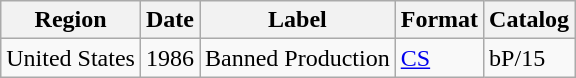<table class="wikitable">
<tr>
<th>Region</th>
<th>Date</th>
<th>Label</th>
<th>Format</th>
<th>Catalog</th>
</tr>
<tr>
<td>United States</td>
<td>1986</td>
<td>Banned Production</td>
<td><a href='#'>CS</a></td>
<td>bP/15</td>
</tr>
</table>
